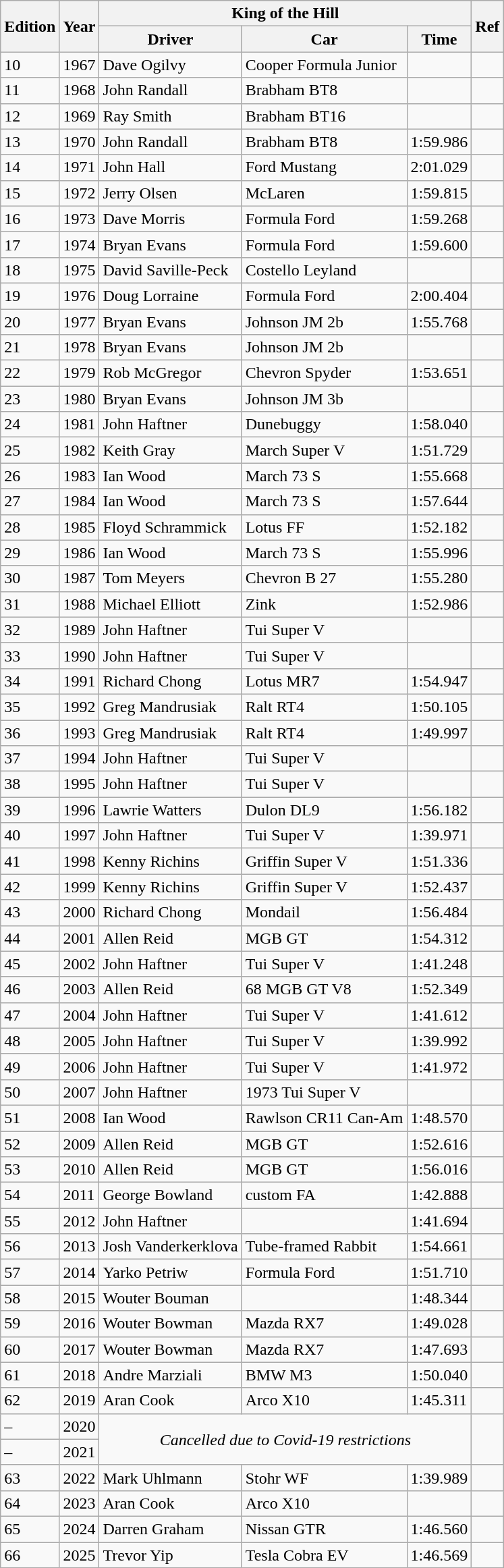<table class="wikitable">
<tr>
<th style="text-align:center;" rowspan="2">Edition</th>
<th style="text-align:center;" rowspan="2">Year</th>
<th style="text-align:center;" colspan="3">King of the Hill</th>
<th style="text-align:center;" rowspan="2">Ref</th>
</tr>
<tr>
<th>Driver</th>
<th>Car</th>
<th>Time</th>
</tr>
<tr>
<td>10</td>
<td>1967</td>
<td>Dave Ogilvy</td>
<td>Cooper Formula Junior</td>
<td></td>
<td></td>
</tr>
<tr>
<td>11</td>
<td>1968</td>
<td>John Randall</td>
<td>Brabham BT8</td>
<td></td>
<td></td>
</tr>
<tr>
<td>12</td>
<td>1969</td>
<td>Ray Smith</td>
<td>Brabham BT16</td>
<td></td>
<td></td>
</tr>
<tr>
<td>13</td>
<td>1970</td>
<td>John Randall</td>
<td>Brabham BT8</td>
<td>1:59.986</td>
<td></td>
</tr>
<tr>
<td>14</td>
<td>1971</td>
<td>John Hall</td>
<td>Ford Mustang</td>
<td>2:01.029</td>
<td></td>
</tr>
<tr>
<td>15</td>
<td>1972</td>
<td>Jerry Olsen</td>
<td>McLaren</td>
<td>1:59.815</td>
<td></td>
</tr>
<tr>
<td>16</td>
<td>1973</td>
<td>Dave Morris</td>
<td>Formula Ford</td>
<td>1:59.268</td>
<td></td>
</tr>
<tr>
<td>17</td>
<td>1974</td>
<td>Bryan Evans</td>
<td>Formula Ford</td>
<td>1:59.600</td>
<td></td>
</tr>
<tr>
<td>18</td>
<td>1975</td>
<td>David Saville-Peck</td>
<td>Costello Leyland</td>
<td></td>
<td></td>
</tr>
<tr>
<td>19</td>
<td>1976</td>
<td>Doug Lorraine</td>
<td>Formula Ford</td>
<td>2:00.404</td>
<td></td>
</tr>
<tr>
<td>20</td>
<td>1977</td>
<td>Bryan Evans</td>
<td>Johnson JM 2b</td>
<td>1:55.768</td>
</tr>
<tr>
<td>21</td>
<td>1978</td>
<td>Bryan Evans</td>
<td>Johnson JM 2b</td>
<td></td>
<td></td>
</tr>
<tr>
<td>22</td>
<td>1979</td>
<td>Rob McGregor</td>
<td>Chevron Spyder</td>
<td>1:53.651</td>
<td></td>
</tr>
<tr>
<td>23</td>
<td>1980</td>
<td>Bryan Evans</td>
<td>Johnson JM 3b</td>
<td></td>
<td></td>
</tr>
<tr>
<td>24</td>
<td>1981</td>
<td>John Haftner</td>
<td>Dunebuggy</td>
<td>1:58.040</td>
<td></td>
</tr>
<tr>
<td>25</td>
<td>1982</td>
<td>Keith Gray</td>
<td>March Super V</td>
<td>1:51.729</td>
</tr>
<tr>
<td>26</td>
<td>1983</td>
<td>Ian Wood</td>
<td>March 73 S</td>
<td>1:55.668</td>
<td></td>
</tr>
<tr>
<td>27</td>
<td>1984</td>
<td>Ian Wood</td>
<td>March 73 S</td>
<td>1:57.644</td>
<td></td>
</tr>
<tr>
<td>28</td>
<td>1985</td>
<td>Floyd Schrammick</td>
<td>Lotus FF</td>
<td>1:52.182</td>
<td></td>
</tr>
<tr>
<td>29</td>
<td>1986</td>
<td>Ian Wood</td>
<td>March 73 S</td>
<td>1:55.996</td>
<td></td>
</tr>
<tr>
<td>30</td>
<td>1987</td>
<td>Tom Meyers</td>
<td>Chevron B 27</td>
<td>1:55.280</td>
<td></td>
</tr>
<tr>
<td>31</td>
<td>1988</td>
<td>Michael Elliott</td>
<td>Zink</td>
<td>1:52.986</td>
<td></td>
</tr>
<tr>
<td>32</td>
<td>1989</td>
<td>John Haftner</td>
<td>Tui Super V</td>
<td></td>
<td></td>
</tr>
<tr>
<td>33</td>
<td>1990</td>
<td>John Haftner</td>
<td>Tui Super V</td>
<td></td>
<td></td>
</tr>
<tr>
<td>34</td>
<td>1991</td>
<td>Richard Chong</td>
<td>Lotus MR7</td>
<td>1:54.947</td>
<td></td>
</tr>
<tr>
<td>35</td>
<td>1992</td>
<td>Greg Mandrusiak</td>
<td>Ralt RT4</td>
<td>1:50.105</td>
<td></td>
</tr>
<tr>
<td>36</td>
<td>1993</td>
<td>Greg Mandrusiak</td>
<td>Ralt RT4</td>
<td>1:49.997</td>
<td></td>
</tr>
<tr>
<td>37</td>
<td>1994</td>
<td>John Haftner</td>
<td>Tui Super V</td>
<td></td>
<td></td>
</tr>
<tr>
<td>38</td>
<td>1995</td>
<td>John Haftner</td>
<td>Tui Super V</td>
<td></td>
<td></td>
</tr>
<tr>
<td>39</td>
<td>1996</td>
<td>Lawrie Watters</td>
<td>Dulon DL9</td>
<td>1:56.182</td>
<td></td>
</tr>
<tr>
<td>40</td>
<td>1997</td>
<td>John Haftner</td>
<td>Tui Super V</td>
<td>1:39.971</td>
<td></td>
</tr>
<tr>
<td>41</td>
<td>1998</td>
<td>Kenny Richins</td>
<td>Griffin Super V</td>
<td>1:51.336</td>
<td></td>
</tr>
<tr>
<td>42</td>
<td>1999</td>
<td>Kenny Richins</td>
<td>Griffin Super V</td>
<td>1:52.437</td>
<td></td>
</tr>
<tr>
<td>43</td>
<td>2000</td>
<td>Richard Chong</td>
<td>Mondail</td>
<td>1:56.484</td>
<td></td>
</tr>
<tr>
<td>44</td>
<td>2001</td>
<td>Allen Reid</td>
<td>MGB GT</td>
<td>1:54.312</td>
<td></td>
</tr>
<tr>
<td>45</td>
<td>2002</td>
<td>John Haftner</td>
<td>Tui Super V</td>
<td>1:41.248</td>
<td></td>
</tr>
<tr>
<td>46</td>
<td>2003</td>
<td>Allen Reid</td>
<td>68 MGB GT V8</td>
<td>1:52.349</td>
<td></td>
</tr>
<tr>
<td>47</td>
<td>2004</td>
<td>John Haftner</td>
<td>Tui Super V</td>
<td>1:41.612</td>
<td></td>
</tr>
<tr>
<td>48</td>
<td>2005</td>
<td>John Haftner</td>
<td>Tui Super V</td>
<td>1:39.992</td>
<td></td>
</tr>
<tr>
<td>49</td>
<td>2006</td>
<td>John Haftner</td>
<td>Tui Super V</td>
<td>1:41.972</td>
<td></td>
</tr>
<tr>
<td>50</td>
<td>2007</td>
<td>John Haftner</td>
<td>1973 Tui Super V</td>
<td></td>
<td></td>
</tr>
<tr>
<td>51</td>
<td>2008</td>
<td>Ian Wood</td>
<td>Rawlson CR11 Can-Am</td>
<td>1:48.570</td>
<td></td>
</tr>
<tr>
<td>52</td>
<td>2009</td>
<td>Allen Reid</td>
<td>MGB GT</td>
<td>1:52.616</td>
<td></td>
</tr>
<tr>
<td>53</td>
<td>2010</td>
<td>Allen Reid</td>
<td>MGB GT</td>
<td>1:56.016</td>
<td></td>
</tr>
<tr>
<td>54</td>
<td>2011</td>
<td>George Bowland</td>
<td>custom FA</td>
<td>1:42.888</td>
<td></td>
</tr>
<tr>
<td>55</td>
<td>2012</td>
<td>John Haftner</td>
<td></td>
<td>1:41.694</td>
<td></td>
</tr>
<tr>
<td>56</td>
<td>2013</td>
<td>Josh Vanderkerklova</td>
<td>Tube-framed Rabbit</td>
<td>1:54.661</td>
<td></td>
</tr>
<tr>
<td>57</td>
<td>2014</td>
<td>Yarko Petriw</td>
<td>Formula Ford</td>
<td>1:51.710</td>
<td></td>
</tr>
<tr>
<td>58</td>
<td>2015</td>
<td>Wouter Bouman</td>
<td></td>
<td>1:48.344</td>
<td></td>
</tr>
<tr>
<td>59</td>
<td>2016</td>
<td>Wouter Bowman</td>
<td>Mazda RX7</td>
<td>1:49.028</td>
<td></td>
</tr>
<tr>
<td>60</td>
<td>2017</td>
<td>Wouter Bowman</td>
<td>Mazda RX7</td>
<td>1:47.693</td>
<td></td>
</tr>
<tr>
<td>61</td>
<td>2018</td>
<td>Andre Marziali</td>
<td>BMW M3</td>
<td>1:50.040</td>
<td></td>
</tr>
<tr>
<td>62</td>
<td>2019</td>
<td>Aran Cook</td>
<td>Arco X10</td>
<td>1:45.311</td>
<td></td>
</tr>
<tr>
<td>–</td>
<td>2020</td>
<td rowspan="2" colspan="3" align="center"><em>Cancelled due to Covid-19 restrictions</em></td>
<td rowspan="2"></td>
</tr>
<tr>
<td>–</td>
<td>2021</td>
</tr>
<tr>
<td>63</td>
<td>2022</td>
<td>Mark Uhlmann</td>
<td>Stohr WF</td>
<td>1:39.989</td>
<td></td>
</tr>
<tr>
<td>64</td>
<td>2023</td>
<td>Aran Cook</td>
<td>Arco X10</td>
<td></td>
<td></td>
</tr>
<tr>
<td>65</td>
<td>2024</td>
<td>Darren Graham</td>
<td>Nissan GTR</td>
<td>1:46.560</td>
<td></td>
</tr>
<tr>
<td>66</td>
<td>2025</td>
<td>Trevor Yip</td>
<td>Tesla Cobra EV</td>
<td>1:46.569</td>
<td></td>
</tr>
</table>
